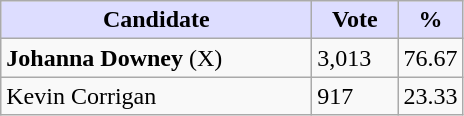<table class="wikitable">
<tr>
<th style="background:#ddf; width:200px;">Candidate</th>
<th style="background:#ddf; width:50px;">Vote</th>
<th style="background:#ddf; width:30px;">%</th>
</tr>
<tr>
<td><strong>Johanna Downey</strong> (X)</td>
<td>3,013</td>
<td>76.67</td>
</tr>
<tr>
<td>Kevin Corrigan</td>
<td>917</td>
<td>23.33</td>
</tr>
</table>
